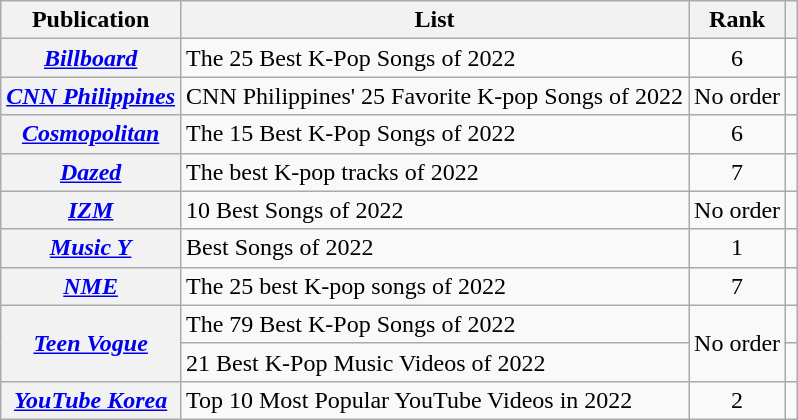<table class="wikitable sortable plainrowheaders">
<tr>
<th scope="col">Publication</th>
<th scope="col" class="unsortable">List</th>
<th scope="col">Rank</th>
<th scope="col" class="unsortable"></th>
</tr>
<tr>
<th scope="row"><em><a href='#'>Billboard</a></em></th>
<td>The 25 Best K-Pop Songs of 2022</td>
<td align="center">6</td>
<td align="center"></td>
</tr>
<tr>
<th scope="row"><em><a href='#'>CNN Philippines</a></em></th>
<td>CNN Philippines' 25 Favorite K-pop Songs of 2022</td>
<td align="center">No order</td>
<td align="center"></td>
</tr>
<tr>
<th scope="row"><em><a href='#'>Cosmopolitan</a></em></th>
<td>The 15 Best K-Pop Songs of 2022</td>
<td align="center">6</td>
<td style="text-align:center"></td>
</tr>
<tr>
<th scope="row"><em><a href='#'>Dazed</a></em></th>
<td>The best K-pop tracks of 2022</td>
<td align="center">7</td>
<td style="text-align:center"></td>
</tr>
<tr>
<th scope="row"><em><a href='#'>IZM</a></em></th>
<td>10 Best Songs of 2022</td>
<td align="center">No order</td>
<td style="text-align:center"></td>
</tr>
<tr>
<th scope="row"><em><a href='#'>Music Y</a></em></th>
<td>Best Songs of 2022</td>
<td style="text-align:center">1</td>
<td style="text-align:center"></td>
</tr>
<tr>
<th scope="row"><em><a href='#'>NME</a></em></th>
<td>The 25 best K-pop songs of 2022</td>
<td align="center">7</td>
<td style="text-align:center"></td>
</tr>
<tr>
<th scope="row" rowspan="2"><em><a href='#'>Teen Vogue</a></em></th>
<td>The 79 Best K-Pop Songs of 2022</td>
<td rowspan="2" align="center">No order</td>
<td style="text-align:center;"></td>
</tr>
<tr>
<td>21 Best K-Pop Music Videos of 2022</td>
<td align="center"></td>
</tr>
<tr>
<th scope="row"><em><a href='#'>YouTube Korea</a></em></th>
<td>Top 10 Most Popular YouTube Videos in 2022</td>
<td align="center">2</td>
<td style="text-align:center"></td>
</tr>
</table>
